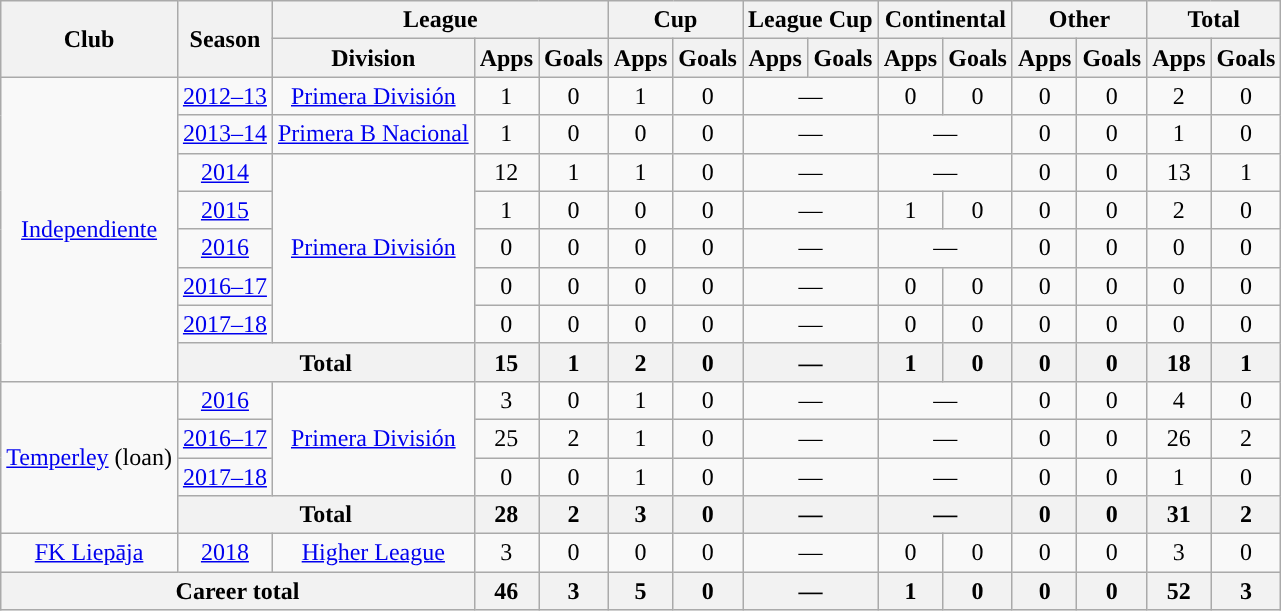<table class="wikitable" style="text-align:center">
<tr>
<th rowspan="2">Club</th>
<th rowspan="2">Season</th>
<th colspan="3">League</th>
<th colspan="2">Cup</th>
<th colspan="2">League Cup</th>
<th colspan="2">Continental</th>
<th colspan="2">Other</th>
<th colspan="2">Total</th>
</tr>
<tr>
<th>Division</th>
<th>Apps</th>
<th>Goals</th>
<th>Apps</th>
<th>Goals</th>
<th>Apps</th>
<th>Goals</th>
<th>Apps</th>
<th>Goals</th>
<th>Apps</th>
<th>Goals</th>
<th>Apps</th>
<th>Goals</th>
</tr>
<tr>
<td rowspan="8"><a href='#'>Independiente</a></td>
<td><a href='#'>2012–13</a></td>
<td rowspan="1"><a href='#'>Primera División</a></td>
<td>1</td>
<td>0</td>
<td>1</td>
<td>0</td>
<td colspan="2">—</td>
<td>0</td>
<td>0</td>
<td>0</td>
<td>0</td>
<td>2</td>
<td>0</td>
</tr>
<tr>
<td><a href='#'>2013–14</a></td>
<td rowspan="1"><a href='#'>Primera B Nacional</a></td>
<td>1</td>
<td>0</td>
<td>0</td>
<td>0</td>
<td colspan="2">—</td>
<td colspan="2">—</td>
<td>0</td>
<td>0</td>
<td>1</td>
<td>0</td>
</tr>
<tr>
<td><a href='#'>2014</a></td>
<td rowspan="5"><a href='#'>Primera División</a></td>
<td>12</td>
<td>1</td>
<td>1</td>
<td>0</td>
<td colspan="2">—</td>
<td colspan="2">—</td>
<td>0</td>
<td>0</td>
<td>13</td>
<td>1</td>
</tr>
<tr>
<td><a href='#'>2015</a></td>
<td>1</td>
<td>0</td>
<td>0</td>
<td>0</td>
<td colspan="2">—</td>
<td>1</td>
<td>0</td>
<td>0</td>
<td>0</td>
<td>2</td>
<td>0</td>
</tr>
<tr>
<td><a href='#'>2016</a></td>
<td>0</td>
<td>0</td>
<td>0</td>
<td>0</td>
<td colspan="2">—</td>
<td colspan="2">—</td>
<td>0</td>
<td>0</td>
<td>0</td>
<td>0</td>
</tr>
<tr>
<td><a href='#'>2016–17</a></td>
<td>0</td>
<td>0</td>
<td>0</td>
<td>0</td>
<td colspan="2">—</td>
<td>0</td>
<td>0</td>
<td>0</td>
<td>0</td>
<td>0</td>
<td>0</td>
</tr>
<tr>
<td><a href='#'>2017–18</a></td>
<td>0</td>
<td>0</td>
<td>0</td>
<td>0</td>
<td colspan="2">—</td>
<td>0</td>
<td>0</td>
<td>0</td>
<td>0</td>
<td>0</td>
<td>0</td>
</tr>
<tr>
<th colspan="2">Total</th>
<th>15</th>
<th>1</th>
<th>2</th>
<th>0</th>
<th colspan="2">—</th>
<th>1</th>
<th>0</th>
<th>0</th>
<th>0</th>
<th>18</th>
<th>1</th>
</tr>
<tr>
<td rowspan="4"><a href='#'>Temperley</a> (loan)</td>
<td><a href='#'>2016</a></td>
<td rowspan="3"><a href='#'>Primera División</a></td>
<td>3</td>
<td>0</td>
<td>1</td>
<td>0</td>
<td colspan="2">—</td>
<td colspan="2">—</td>
<td>0</td>
<td>0</td>
<td>4</td>
<td>0</td>
</tr>
<tr>
<td><a href='#'>2016–17</a></td>
<td>25</td>
<td>2</td>
<td>1</td>
<td>0</td>
<td colspan="2">—</td>
<td colspan="2">—</td>
<td>0</td>
<td>0</td>
<td>26</td>
<td>2</td>
</tr>
<tr>
<td><a href='#'>2017–18</a></td>
<td>0</td>
<td>0</td>
<td>1</td>
<td>0</td>
<td colspan="2">—</td>
<td colspan="2">—</td>
<td>0</td>
<td>0</td>
<td>1</td>
<td>0</td>
</tr>
<tr>
<th colspan="2">Total</th>
<th>28</th>
<th>2</th>
<th>3</th>
<th>0</th>
<th colspan="2">—</th>
<th colspan="2">—</th>
<th>0</th>
<th>0</th>
<th>31</th>
<th>2</th>
</tr>
<tr>
<td rowspan="1"><a href='#'>FK Liepāja</a></td>
<td><a href='#'>2018</a></td>
<td rowspan="1"><a href='#'>Higher League</a></td>
<td>3</td>
<td>0</td>
<td>0</td>
<td>0</td>
<td colspan="2">—</td>
<td>0</td>
<td>0</td>
<td>0</td>
<td>0</td>
<td>3</td>
<td>0</td>
</tr>
<tr>
<th colspan="3">Career total</th>
<th>46</th>
<th>3</th>
<th>5</th>
<th>0</th>
<th colspan="2">—</th>
<th>1</th>
<th>0</th>
<th>0</th>
<th>0</th>
<th>52</th>
<th>3</th>
</tr>
</table>
